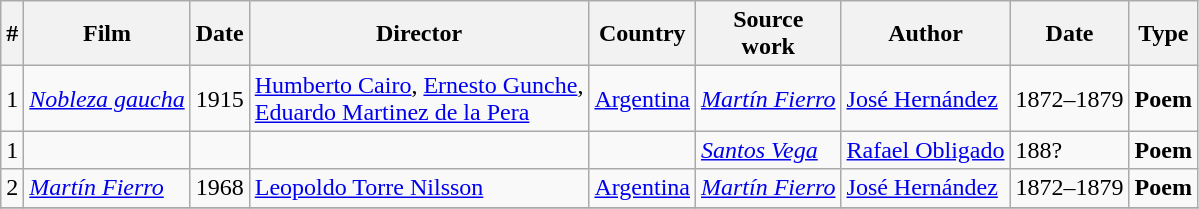<table class="wikitable">
<tr>
<th>#</th>
<th>Film</th>
<th>Date</th>
<th>Director</th>
<th>Country</th>
<th>Source<br>work</th>
<th>Author</th>
<th>Date</th>
<th>Type</th>
</tr>
<tr>
<td>1</td>
<td><em><a href='#'>Nobleza gaucha</a></em></td>
<td>1915</td>
<td><a href='#'>Humberto Cairo</a>, <a href='#'>Ernesto Gunche</a>,<br><a href='#'>Eduardo Martinez de la Pera</a></td>
<td><a href='#'>Argentina</a></td>
<td><em><a href='#'>Martín Fierro</a></em></td>
<td><a href='#'>José Hernández</a></td>
<td>1872–1879</td>
<td><strong>Poem</strong></td>
</tr>
<tr>
<td>1</td>
<td></td>
<td></td>
<td></td>
<td></td>
<td><em><a href='#'>Santos Vega</a></em></td>
<td><a href='#'>Rafael Obligado</a></td>
<td>188?</td>
<td><strong>Poem</strong></td>
</tr>
<tr>
<td>2</td>
<td><em><a href='#'>Martín Fierro</a></em></td>
<td>1968</td>
<td><a href='#'>Leopoldo Torre Nilsson</a></td>
<td><a href='#'>Argentina</a></td>
<td><em><a href='#'>Martín Fierro</a></em></td>
<td><a href='#'>José Hernández</a></td>
<td>1872–1879</td>
<td><strong>Poem</strong></td>
</tr>
<tr>
</tr>
</table>
